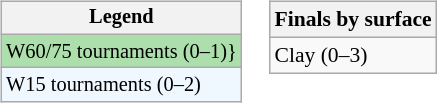<table>
<tr valign=top>
<td><br><table class=wikitable style="font-size:85%">
<tr>
<th>Legend</th>
</tr>
<tr style="background:#addfad;">
<td>W60/75 tournaments (0–1)}</td>
</tr>
<tr style="background:#f0f8ff;">
<td>W15 tournaments (0–2)</td>
</tr>
</table>
</td>
<td><br><table class=wikitable style="font-size:90%">
<tr>
<th>Finals by surface</th>
</tr>
<tr>
<td>Clay (0–3)</td>
</tr>
</table>
</td>
</tr>
</table>
